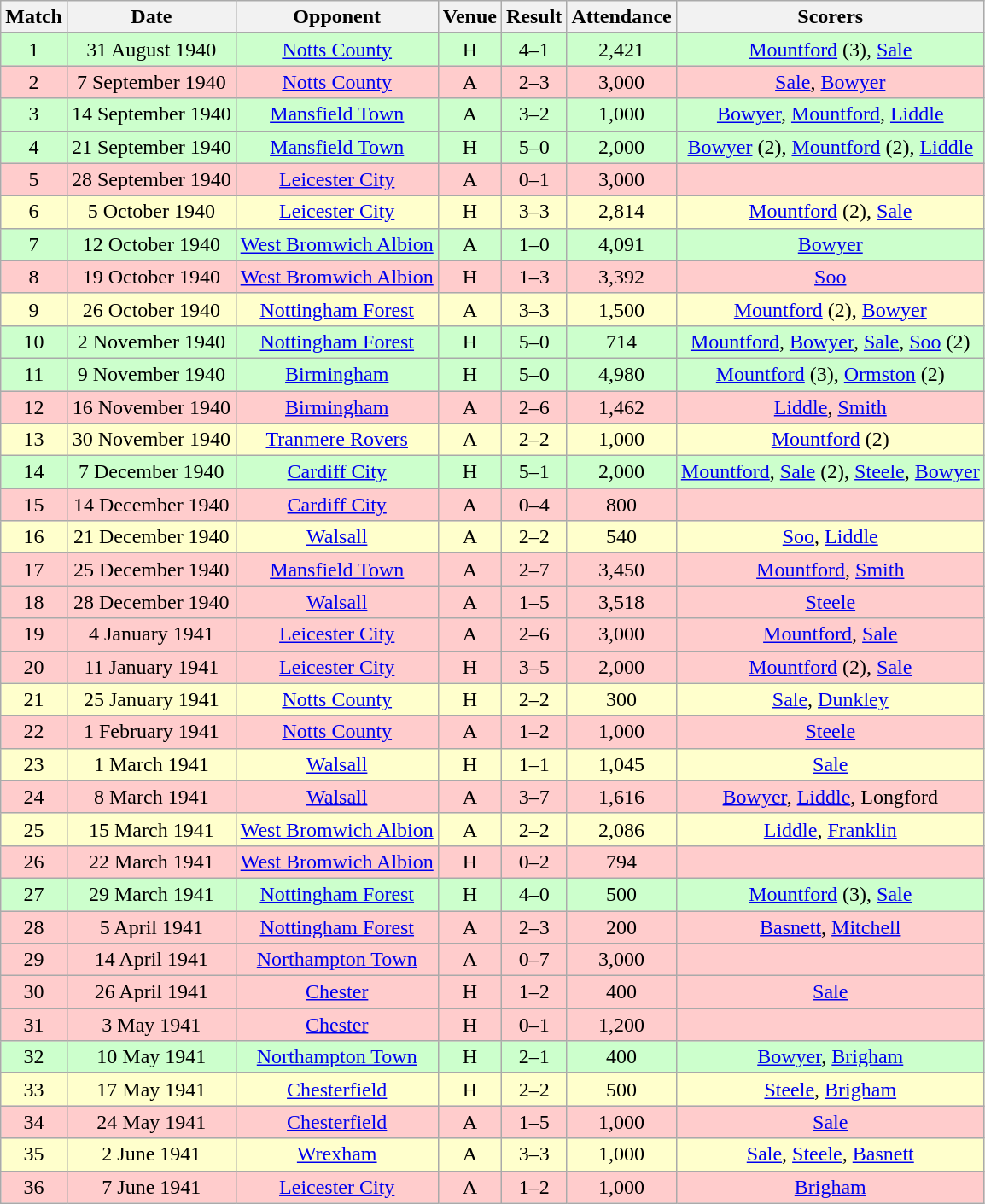<table class="wikitable" style="font-size:100%; text-align:center">
<tr>
<th>Match</th>
<th>Date</th>
<th>Opponent</th>
<th>Venue</th>
<th>Result</th>
<th>Attendance</th>
<th>Scorers</th>
</tr>
<tr style="background-color: #CCFFCC;">
<td>1</td>
<td>31 August 1940</td>
<td><a href='#'>Notts County</a></td>
<td>H</td>
<td>4–1</td>
<td>2,421</td>
<td><a href='#'>Mountford</a> (3), <a href='#'>Sale</a></td>
</tr>
<tr style="background-color: #FFCCCC;">
<td>2</td>
<td>7 September 1940</td>
<td><a href='#'>Notts County</a></td>
<td>A</td>
<td>2–3</td>
<td>3,000</td>
<td><a href='#'>Sale</a>, <a href='#'>Bowyer</a></td>
</tr>
<tr style="background-color: #CCFFCC;">
<td>3</td>
<td>14 September 1940</td>
<td><a href='#'>Mansfield Town</a></td>
<td>A</td>
<td>3–2</td>
<td>1,000</td>
<td><a href='#'>Bowyer</a>, <a href='#'>Mountford</a>, <a href='#'>Liddle</a></td>
</tr>
<tr style="background-color: #CCFFCC;">
<td>4</td>
<td>21 September 1940</td>
<td><a href='#'>Mansfield Town</a></td>
<td>H</td>
<td>5–0</td>
<td>2,000</td>
<td><a href='#'>Bowyer</a> (2), <a href='#'>Mountford</a> (2), <a href='#'>Liddle</a></td>
</tr>
<tr style="background-color: #FFCCCC;">
<td>5</td>
<td>28 September 1940</td>
<td><a href='#'>Leicester City</a></td>
<td>A</td>
<td>0–1</td>
<td>3,000</td>
<td></td>
</tr>
<tr style="background-color: #FFFFCC;">
<td>6</td>
<td>5 October 1940</td>
<td><a href='#'>Leicester City</a></td>
<td>H</td>
<td>3–3</td>
<td>2,814</td>
<td><a href='#'>Mountford</a> (2), <a href='#'>Sale</a></td>
</tr>
<tr style="background-color: #CCFFCC;">
<td>7</td>
<td>12 October 1940</td>
<td><a href='#'>West Bromwich Albion</a></td>
<td>A</td>
<td>1–0</td>
<td>4,091</td>
<td><a href='#'>Bowyer</a></td>
</tr>
<tr style="background-color: #FFCCCC;">
<td>8</td>
<td>19 October 1940</td>
<td><a href='#'>West Bromwich Albion</a></td>
<td>H</td>
<td>1–3</td>
<td>3,392</td>
<td><a href='#'>Soo</a></td>
</tr>
<tr style="background-color: #FFFFCC;">
<td>9</td>
<td>26 October 1940</td>
<td><a href='#'>Nottingham Forest</a></td>
<td>A</td>
<td>3–3</td>
<td>1,500</td>
<td><a href='#'>Mountford</a> (2), <a href='#'>Bowyer</a></td>
</tr>
<tr style="background-color: #CCFFCC;">
<td>10</td>
<td>2 November 1940</td>
<td><a href='#'>Nottingham Forest</a></td>
<td>H</td>
<td>5–0</td>
<td>714</td>
<td><a href='#'>Mountford</a>, <a href='#'>Bowyer</a>, <a href='#'>Sale</a>, <a href='#'>Soo</a> (2)</td>
</tr>
<tr style="background-color: #CCFFCC;">
<td>11</td>
<td>9 November 1940</td>
<td><a href='#'>Birmingham</a></td>
<td>H</td>
<td>5–0</td>
<td>4,980</td>
<td><a href='#'>Mountford</a> (3), <a href='#'>Ormston</a> (2)</td>
</tr>
<tr style="background-color: #FFCCCC;">
<td>12</td>
<td>16 November 1940</td>
<td><a href='#'>Birmingham</a></td>
<td>A</td>
<td>2–6</td>
<td>1,462</td>
<td><a href='#'>Liddle</a>, <a href='#'>Smith</a></td>
</tr>
<tr style="background-color: #FFFFCC;">
<td>13</td>
<td>30 November 1940</td>
<td><a href='#'>Tranmere Rovers</a></td>
<td>A</td>
<td>2–2</td>
<td>1,000</td>
<td><a href='#'>Mountford</a> (2)</td>
</tr>
<tr style="background-color: #CCFFCC;">
<td>14</td>
<td>7 December 1940</td>
<td><a href='#'>Cardiff City</a></td>
<td>H</td>
<td>5–1</td>
<td>2,000</td>
<td><a href='#'>Mountford</a>, <a href='#'>Sale</a> (2), <a href='#'>Steele</a>, <a href='#'>Bowyer</a></td>
</tr>
<tr style="background-color: #FFCCCC;">
<td>15</td>
<td>14 December 1940</td>
<td><a href='#'>Cardiff City</a></td>
<td>A</td>
<td>0–4</td>
<td>800</td>
<td></td>
</tr>
<tr style="background-color: #FFFFCC;">
<td>16</td>
<td>21 December 1940</td>
<td><a href='#'>Walsall</a></td>
<td>A</td>
<td>2–2</td>
<td>540</td>
<td><a href='#'>Soo</a>, <a href='#'>Liddle</a></td>
</tr>
<tr style="background-color: #FFCCCC;">
<td>17</td>
<td>25 December 1940</td>
<td><a href='#'>Mansfield Town</a></td>
<td>A</td>
<td>2–7</td>
<td>3,450</td>
<td><a href='#'>Mountford</a>, <a href='#'>Smith</a></td>
</tr>
<tr style="background-color: #FFCCCC;">
<td>18</td>
<td>28 December 1940</td>
<td><a href='#'>Walsall</a></td>
<td>A</td>
<td>1–5</td>
<td>3,518</td>
<td><a href='#'>Steele</a></td>
</tr>
<tr style="background-color: #FFCCCC;">
<td>19</td>
<td>4 January 1941</td>
<td><a href='#'>Leicester City</a></td>
<td>A</td>
<td>2–6</td>
<td>3,000</td>
<td><a href='#'>Mountford</a>, <a href='#'>Sale</a></td>
</tr>
<tr style="background-color: #FFCCCC;">
<td>20</td>
<td>11 January 1941</td>
<td><a href='#'>Leicester City</a></td>
<td>H</td>
<td>3–5</td>
<td>2,000</td>
<td><a href='#'>Mountford</a> (2), <a href='#'>Sale</a></td>
</tr>
<tr style="background-color: #FFFFCC;">
<td>21</td>
<td>25 January 1941</td>
<td><a href='#'>Notts County</a></td>
<td>H</td>
<td>2–2</td>
<td>300</td>
<td><a href='#'>Sale</a>, <a href='#'>Dunkley</a></td>
</tr>
<tr style="background-color: #FFCCCC;">
<td>22</td>
<td>1 February 1941</td>
<td><a href='#'>Notts County</a></td>
<td>A</td>
<td>1–2</td>
<td>1,000</td>
<td><a href='#'>Steele</a></td>
</tr>
<tr style="background-color: #FFFFCC;">
<td>23</td>
<td>1 March 1941</td>
<td><a href='#'>Walsall</a></td>
<td>H</td>
<td>1–1</td>
<td>1,045</td>
<td><a href='#'>Sale</a></td>
</tr>
<tr style="background-color: #FFCCCC;">
<td>24</td>
<td>8 March 1941</td>
<td><a href='#'>Walsall</a></td>
<td>A</td>
<td>3–7</td>
<td>1,616</td>
<td><a href='#'>Bowyer</a>, <a href='#'>Liddle</a>, Longford</td>
</tr>
<tr style="background-color: #FFFFCC;">
<td>25</td>
<td>15 March 1941</td>
<td><a href='#'>West Bromwich Albion</a></td>
<td>A</td>
<td>2–2</td>
<td>2,086</td>
<td><a href='#'>Liddle</a>, <a href='#'>Franklin</a></td>
</tr>
<tr style="background-color: #FFCCCC;">
<td>26</td>
<td>22 March 1941</td>
<td><a href='#'>West Bromwich Albion</a></td>
<td>H</td>
<td>0–2</td>
<td>794</td>
<td></td>
</tr>
<tr style="background-color: #CCFFCC;">
<td>27</td>
<td>29 March 1941</td>
<td><a href='#'>Nottingham Forest</a></td>
<td>H</td>
<td>4–0</td>
<td>500</td>
<td><a href='#'>Mountford</a> (3), <a href='#'>Sale</a></td>
</tr>
<tr style="background-color: #FFCCCC;">
<td>28</td>
<td>5 April 1941</td>
<td><a href='#'>Nottingham Forest</a></td>
<td>A</td>
<td>2–3</td>
<td>200</td>
<td><a href='#'>Basnett</a>, <a href='#'>Mitchell</a></td>
</tr>
<tr style="background-color: #FFCCCC;">
<td>29</td>
<td>14 April 1941</td>
<td><a href='#'>Northampton Town</a></td>
<td>A</td>
<td>0–7</td>
<td>3,000</td>
<td></td>
</tr>
<tr style="background-color: #FFCCCC;">
<td>30</td>
<td>26 April 1941</td>
<td><a href='#'>Chester</a></td>
<td>H</td>
<td>1–2</td>
<td>400</td>
<td><a href='#'>Sale</a></td>
</tr>
<tr style="background-color: #FFCCCC;">
<td>31</td>
<td>3 May 1941</td>
<td><a href='#'>Chester</a></td>
<td>H</td>
<td>0–1</td>
<td>1,200</td>
<td></td>
</tr>
<tr style="background-color: #CCFFCC;">
<td>32</td>
<td>10 May 1941</td>
<td><a href='#'>Northampton Town</a></td>
<td>H</td>
<td>2–1</td>
<td>400</td>
<td><a href='#'>Bowyer</a>, <a href='#'>Brigham</a></td>
</tr>
<tr style="background-color: #FFFFCC;">
<td>33</td>
<td>17 May 1941</td>
<td><a href='#'>Chesterfield</a></td>
<td>H</td>
<td>2–2</td>
<td>500</td>
<td><a href='#'>Steele</a>, <a href='#'>Brigham</a></td>
</tr>
<tr style="background-color: #FFCCCC;">
<td>34</td>
<td>24 May 1941</td>
<td><a href='#'>Chesterfield</a></td>
<td>A</td>
<td>1–5</td>
<td>1,000</td>
<td><a href='#'>Sale</a></td>
</tr>
<tr style="background-color: #FFFFCC;">
<td>35</td>
<td>2 June 1941</td>
<td><a href='#'>Wrexham</a></td>
<td>A</td>
<td>3–3</td>
<td>1,000</td>
<td><a href='#'>Sale</a>, <a href='#'>Steele</a>, <a href='#'>Basnett</a></td>
</tr>
<tr style="background-color: #FFCCCC;">
<td>36</td>
<td>7 June 1941</td>
<td><a href='#'>Leicester City</a></td>
<td>A</td>
<td>1–2</td>
<td>1,000</td>
<td><a href='#'>Brigham</a></td>
</tr>
</table>
